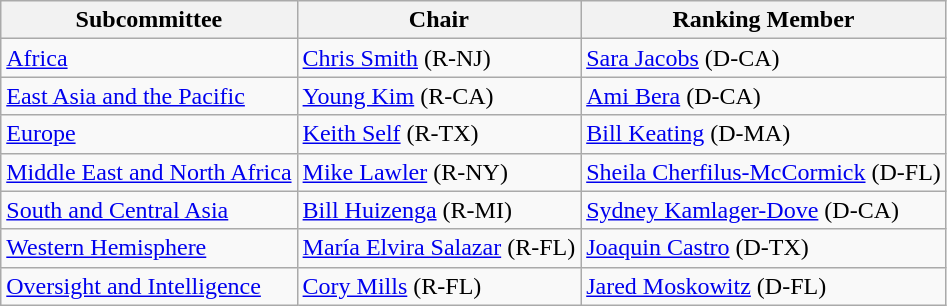<table class="wikitable">
<tr>
<th>Subcommittee</th>
<th>Chair</th>
<th>Ranking Member</th>
</tr>
<tr>
<td><a href='#'>Africa</a></td>
<td><a href='#'>Chris Smith</a> (R-NJ)</td>
<td><a href='#'>Sara Jacobs</a> (D-CA)</td>
</tr>
<tr>
<td><a href='#'>East Asia and the Pacific</a></td>
<td><a href='#'>Young Kim</a> (R-CA)</td>
<td><a href='#'>Ami Bera</a> (D-CA)</td>
</tr>
<tr>
<td><a href='#'>Europe</a></td>
<td><a href='#'>Keith Self</a> (R-TX)</td>
<td><a href='#'>Bill Keating</a> (D-MA)</td>
</tr>
<tr>
<td><a href='#'>Middle East and North Africa</a></td>
<td><a href='#'>Mike Lawler</a> (R-NY)</td>
<td><a href='#'>Sheila Cherfilus-McCormick</a> (D-FL)</td>
</tr>
<tr>
<td><a href='#'>South and Central Asia</a></td>
<td><a href='#'>Bill Huizenga</a> (R-MI)</td>
<td><a href='#'>Sydney Kamlager-Dove</a> (D-CA)</td>
</tr>
<tr>
<td><a href='#'>Western Hemisphere</a></td>
<td><a href='#'>María Elvira Salazar</a> (R-FL)</td>
<td><a href='#'>Joaquin Castro</a> (D-TX)</td>
</tr>
<tr>
<td><a href='#'>Oversight and Intelligence</a></td>
<td><a href='#'>Cory Mills</a> (R-FL)</td>
<td><a href='#'>Jared Moskowitz</a> (D-FL)</td>
</tr>
</table>
